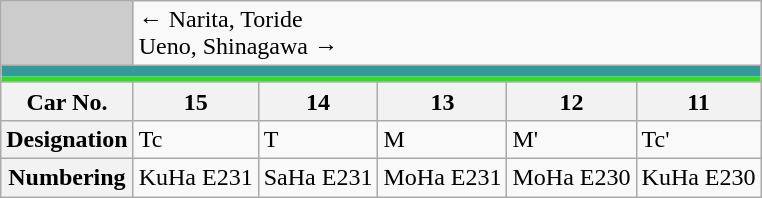<table class="wikitable">
<tr>
<td style="background-color:#ccc;"> </td>
<td colspan="5"><div>← Narita, Toride</div><div>Ueno, Shinagawa →</div></td>
</tr>
<tr style="line-height: 7px; background-color: #339999;">
<td colspan="6" style="padding:0; border:0;"> </td>
</tr>
<tr style="line-height: 3px; background-color: #33DD22;">
<td colspan="6" style="padding:0; border:0;"> </td>
</tr>
<tr>
<th>Car No.</th>
<th>15</th>
<th>14</th>
<th>13</th>
<th>12</th>
<th>11</th>
</tr>
<tr>
<th>Designation</th>
<td>Tc</td>
<td>T</td>
<td>M</td>
<td>M'</td>
<td>Tc'</td>
</tr>
<tr>
<th>Numbering</th>
<td>KuHa E231</td>
<td>SaHa E231</td>
<td>MoHa E231</td>
<td>MoHa E230</td>
<td>KuHa E230</td>
</tr>
</table>
